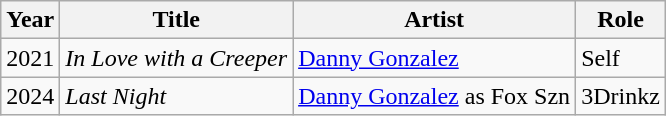<table class="wikitable">
<tr>
<th>Year</th>
<th>Title</th>
<th>Artist</th>
<th>Role</th>
</tr>
<tr>
<td>2021</td>
<td><em>In Love with a Creeper</em></td>
<td><a href='#'>Danny Gonzalez</a></td>
<td>Self</td>
</tr>
<tr>
<td>2024</td>
<td><em>Last Night</em></td>
<td><a href='#'>Danny Gonzalez</a> as Fox Szn</td>
<td>3Drinkz</td>
</tr>
</table>
